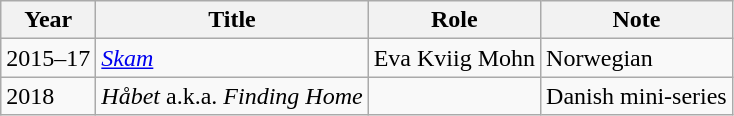<table class="wikitable">
<tr>
<th>Year</th>
<th>Title</th>
<th>Role</th>
<th>Note</th>
</tr>
<tr>
<td>2015–17</td>
<td><em><a href='#'>Skam</a></em></td>
<td>Eva Kviig Mohn</td>
<td>Norwegian</td>
</tr>
<tr>
<td>2018</td>
<td><em>Håbet</em> a.k.a. <em>Finding Home</em></td>
<td></td>
<td>Danish mini-series</td>
</tr>
</table>
